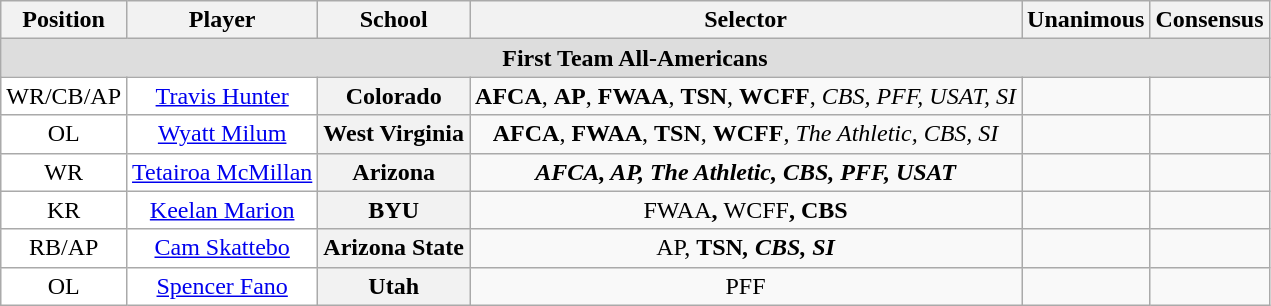<table class="wikitable" border="0">
<tr>
<th>Position</th>
<th>Player</th>
<th>School</th>
<th>Selector</th>
<th>Unanimous</th>
<th>Consensus</th>
</tr>
<tr>
<td colspan="6" style="text-align:center; background:#ddd;"><strong>First Team All-Americans</strong></td>
</tr>
<tr style="text-align:center;">
<td style="background:white">WR/CB/AP</td>
<td style="background:white"><a href='#'>Travis Hunter</a></td>
<th>Colorado</th>
<td><strong>AFCA</strong>, <strong>AP</strong>, <strong>FWAA</strong>, <strong>TSN</strong>, <strong>WCFF</strong>, <em>CBS, PFF, USAT, SI</em></td>
<td></td>
<td></td>
</tr>
<tr style="text-align:center;">
<td style="background:white">OL</td>
<td style="background:white"><a href='#'>Wyatt Milum</a></td>
<th>West Virginia</th>
<td><strong>AFCA</strong>, <strong>FWAA</strong>, <strong>TSN</strong>, <strong>WCFF</strong>, <em>The Athletic, CBS, SI</em></td>
<td></td>
<td></td>
</tr>
<tr style="text-align:center;">
<td style="background:white">WR</td>
<td style="background:white"><a href='#'>Tetairoa McMillan</a></td>
<th>Arizona</th>
<td><strong><em>AFCA<strong>, </strong>AP<strong>, The Athletic, CBS, PFF, USAT<em></td>
<td></td>
<td></td>
</tr>
<tr style="text-align:center;">
<td style="background:white">KR</td>
<td style="background:white"><a href='#'>Keelan Marion</a></td>
<th>BYU</th>
<td></strong>FWAA<strong>, </strong>WCFF<strong>, </em>CBS<em></td>
<td></td>
<td></td>
</tr>
<tr style="text-align:center;">
<td style="background:white">RB/AP</td>
<td style="background:white"><a href='#'>Cam Skattebo</a></td>
<th>Arizona State</th>
<td></em></strong>AP</strong>,</em> <strong>TSN<strong><em>, CBS, SI<em></td>
<td></td>
<td></td>
</tr>
<tr style="text-align:center;">
<td style="background:white">OL</td>
<td style="background:white"><a href='#'>Spencer Fano</a></td>
<th>Utah</th>
<td></em>PFF<em></td>
<td></td>
<td></td>
</tr>
</table>
